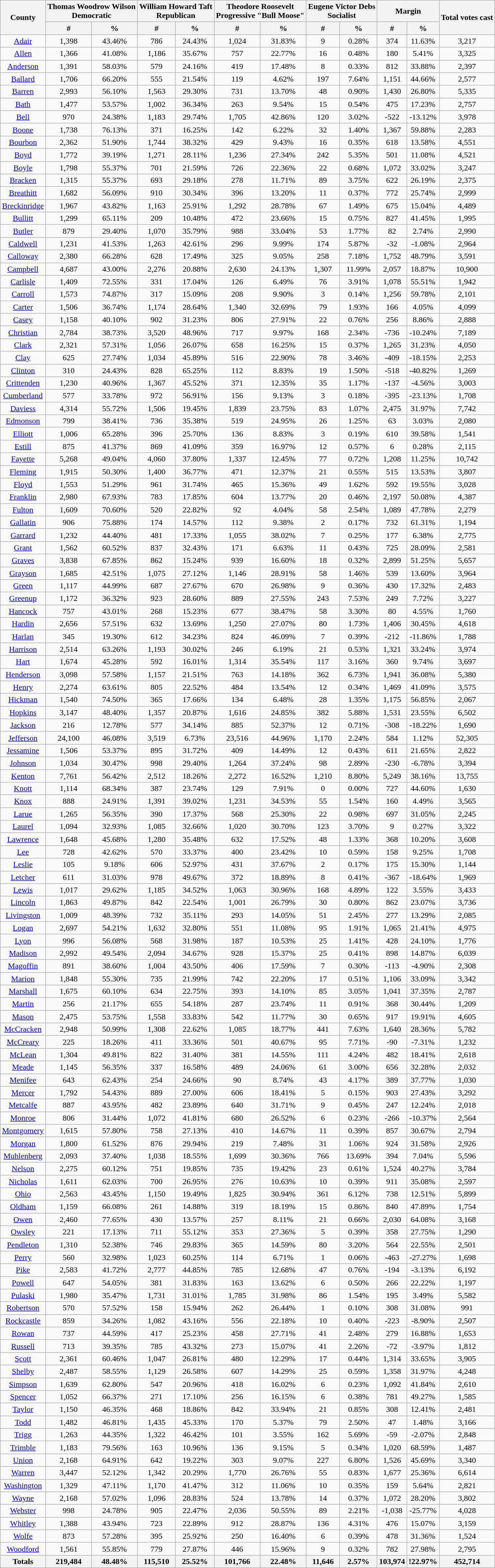<table class="wikitable sortable">
<tr>
<th rowspan="2">County</th>
<th colspan="2">Thomas Woodrow Wilson<br>Democratic</th>
<th colspan="2">William Howard Taft<br>Republican</th>
<th colspan="2">Theodore Roosevelt<br>Progressive "Bull Moose"</th>
<th colspan="2">Eugene Victor Debs<br>Socialist</th>
<th colspan="2">Margin</th>
<th rowspan="2">Total votes cast</th>
</tr>
<tr bgcolor="lightgrey">
<th data-sort-type="number">#</th>
<th data-sort-type="number">%</th>
<th data-sort-type="number">#</th>
<th data-sort-type="number">%</th>
<th data-sort-type="number">#</th>
<th data-sort-type="number">%</th>
<th data-sort-type="number">#</th>
<th data-sort-type="number">%</th>
<th data-sort-type="number">#</th>
<th data-sort-type="number">%</th>
</tr>
<tr style="text-align:center;">
<td><a href='#'>Adair</a></td>
<td>1,398</td>
<td>43.46%</td>
<td>786</td>
<td>24.43%</td>
<td>1,024</td>
<td>31.83%</td>
<td>9</td>
<td>0.28%</td>
<td>374</td>
<td>11.63%</td>
<td>3,217</td>
</tr>
<tr style="text-align:center;">
<td><a href='#'>Allen</a></td>
<td>1,366</td>
<td>41.08%</td>
<td>1,186</td>
<td>35.67%</td>
<td>757</td>
<td>22.77%</td>
<td>16</td>
<td>0.48%</td>
<td>180</td>
<td>5.41%</td>
<td>3,325</td>
</tr>
<tr style="text-align:center;">
<td><a href='#'>Anderson</a></td>
<td>1,391</td>
<td>58.03%</td>
<td>579</td>
<td>24.16%</td>
<td>419</td>
<td>17.48%</td>
<td>8</td>
<td>0.33%</td>
<td>812</td>
<td>33.88%</td>
<td>2,397</td>
</tr>
<tr style="text-align:center;">
<td><a href='#'>Ballard</a></td>
<td>1,706</td>
<td>66.20%</td>
<td>555</td>
<td>21.54%</td>
<td>119</td>
<td>4.62%</td>
<td>197</td>
<td>7.64%</td>
<td>1,151</td>
<td>44.66%</td>
<td>2,577</td>
</tr>
<tr style="text-align:center;">
<td><a href='#'>Barren</a></td>
<td>2,993</td>
<td>56.10%</td>
<td>1,563</td>
<td>29.30%</td>
<td>731</td>
<td>13.70%</td>
<td>48</td>
<td>0.90%</td>
<td>1,430</td>
<td>26.80%</td>
<td>5,335</td>
</tr>
<tr style="text-align:center;">
<td><a href='#'>Bath</a></td>
<td>1,477</td>
<td>53.57%</td>
<td>1,002</td>
<td>36.34%</td>
<td>263</td>
<td>9.54%</td>
<td>15</td>
<td>0.54%</td>
<td>475</td>
<td>17.23%</td>
<td>2,757</td>
</tr>
<tr style="text-align:center;">
<td><a href='#'>Bell</a></td>
<td>970</td>
<td>24.38%</td>
<td>1,183</td>
<td>29.74%</td>
<td>1,705</td>
<td>42.86%</td>
<td>120</td>
<td>3.02%</td>
<td>-522</td>
<td>-13.12%</td>
<td>3,978</td>
</tr>
<tr style="text-align:center;">
<td><a href='#'>Boone</a></td>
<td>1,738</td>
<td>76.13%</td>
<td>371</td>
<td>16.25%</td>
<td>142</td>
<td>6.22%</td>
<td>32</td>
<td>1.40%</td>
<td>1,367</td>
<td>59.88%</td>
<td>2,283</td>
</tr>
<tr style="text-align:center;">
<td><a href='#'>Bourbon</a></td>
<td>2,362</td>
<td>51.90%</td>
<td>1,744</td>
<td>38.32%</td>
<td>429</td>
<td>9.43%</td>
<td>16</td>
<td>0.35%</td>
<td>618</td>
<td>13.58%</td>
<td>4,551</td>
</tr>
<tr style="text-align:center;">
<td><a href='#'>Boyd</a></td>
<td>1,772</td>
<td>39.19%</td>
<td>1,271</td>
<td>28.11%</td>
<td>1,236</td>
<td>27.34%</td>
<td>242</td>
<td>5.35%</td>
<td>501</td>
<td>11.08%</td>
<td>4,521</td>
</tr>
<tr style="text-align:center;">
<td><a href='#'>Boyle</a></td>
<td>1,798</td>
<td>55.37%</td>
<td>701</td>
<td>21.59%</td>
<td>726</td>
<td>22.36%</td>
<td>22</td>
<td>0.68%</td>
<td>1,072</td>
<td>33.02%</td>
<td>3,247</td>
</tr>
<tr style="text-align:center;">
<td><a href='#'>Bracken</a></td>
<td>1,315</td>
<td>55.37%</td>
<td>693</td>
<td>29.18%</td>
<td>278</td>
<td>11.71%</td>
<td>89</td>
<td>3.75%</td>
<td>622</td>
<td>26.19%</td>
<td>2,375</td>
</tr>
<tr style="text-align:center;">
<td><a href='#'>Breathitt</a></td>
<td>1,682</td>
<td>56.09%</td>
<td>910</td>
<td>30.34%</td>
<td>396</td>
<td>13.20%</td>
<td>11</td>
<td>0.37%</td>
<td>772</td>
<td>25.74%</td>
<td>2,999</td>
</tr>
<tr style="text-align:center;">
<td><a href='#'>Breckinridge</a></td>
<td>1,967</td>
<td>43.82%</td>
<td>1,163</td>
<td>25.91%</td>
<td>1,292</td>
<td>28.78%</td>
<td>67</td>
<td>1.49%</td>
<td>675</td>
<td>15.04%</td>
<td>4,489</td>
</tr>
<tr style="text-align:center;">
<td><a href='#'>Bullitt</a></td>
<td>1,299</td>
<td>65.11%</td>
<td>209</td>
<td>10.48%</td>
<td>472</td>
<td>23.66%</td>
<td>15</td>
<td>0.75%</td>
<td>827</td>
<td>41.45%</td>
<td>1,995</td>
</tr>
<tr style="text-align:center;">
<td><a href='#'>Butler</a></td>
<td>879</td>
<td>29.40%</td>
<td>1,070</td>
<td>35.79%</td>
<td>988</td>
<td>33.04%</td>
<td>53</td>
<td>1.77%</td>
<td>82</td>
<td>2.74%</td>
<td>2,990</td>
</tr>
<tr style="text-align:center;">
<td><a href='#'>Caldwell</a></td>
<td>1,231</td>
<td>41.53%</td>
<td>1,263</td>
<td>42.61%</td>
<td>296</td>
<td>9.99%</td>
<td>174</td>
<td>5.87%</td>
<td>-32</td>
<td>-1.08%</td>
<td>2,964</td>
</tr>
<tr style="text-align:center;">
<td><a href='#'>Calloway</a></td>
<td>2,380</td>
<td>66.28%</td>
<td>628</td>
<td>17.49%</td>
<td>325</td>
<td>9.05%</td>
<td>258</td>
<td>7.18%</td>
<td>1,752</td>
<td>48.79%</td>
<td>3,591</td>
</tr>
<tr style="text-align:center;">
<td><a href='#'>Campbell</a></td>
<td>4,687</td>
<td>43.00%</td>
<td>2,276</td>
<td>20.88%</td>
<td>2,630</td>
<td>24.13%</td>
<td>1,307</td>
<td>11.99%</td>
<td>2,057</td>
<td>18.87%</td>
<td>10,900</td>
</tr>
<tr style="text-align:center;">
<td><a href='#'>Carlisle</a></td>
<td>1,409</td>
<td>72.55%</td>
<td>331</td>
<td>17.04%</td>
<td>126</td>
<td>6.49%</td>
<td>76</td>
<td>3.91%</td>
<td>1,078</td>
<td>55.51%</td>
<td>1,942</td>
</tr>
<tr style="text-align:center;">
<td><a href='#'>Carroll</a></td>
<td>1,573</td>
<td>74.87%</td>
<td>317</td>
<td>15.09%</td>
<td>208</td>
<td>9.90%</td>
<td>3</td>
<td>0.14%</td>
<td>1,256</td>
<td>59.78%</td>
<td>2,101</td>
</tr>
<tr style="text-align:center;">
<td><a href='#'>Carter</a></td>
<td>1,506</td>
<td>36.74%</td>
<td>1,174</td>
<td>28.64%</td>
<td>1,340</td>
<td>32.69%</td>
<td>79</td>
<td>1.93%</td>
<td>166</td>
<td>4.05%</td>
<td>4,099</td>
</tr>
<tr style="text-align:center;">
<td><a href='#'>Casey</a></td>
<td>1,158</td>
<td>40.10%</td>
<td>902</td>
<td>31.23%</td>
<td>806</td>
<td>27.91%</td>
<td>22</td>
<td>0.76%</td>
<td>256</td>
<td>8.86%</td>
<td>2,888</td>
</tr>
<tr style="text-align:center;">
<td><a href='#'>Christian</a></td>
<td>2,784</td>
<td>38.73%</td>
<td>3,520</td>
<td>48.96%</td>
<td>717</td>
<td>9.97%</td>
<td>168</td>
<td>2.34%</td>
<td>-736</td>
<td>-10.24%</td>
<td>7,189</td>
</tr>
<tr style="text-align:center;">
<td><a href='#'>Clark</a></td>
<td>2,321</td>
<td>57.31%</td>
<td>1,056</td>
<td>26.07%</td>
<td>658</td>
<td>16.25%</td>
<td>15</td>
<td>0.37%</td>
<td>1,265</td>
<td>31.23%</td>
<td>4,050</td>
</tr>
<tr style="text-align:center;">
<td><a href='#'>Clay</a></td>
<td>625</td>
<td>27.74%</td>
<td>1,034</td>
<td>45.89%</td>
<td>516</td>
<td>22.90%</td>
<td>78</td>
<td>3.46%</td>
<td>-409</td>
<td>-18.15%</td>
<td>2,253</td>
</tr>
<tr style="text-align:center;">
<td><a href='#'>Clinton</a></td>
<td>310</td>
<td>24.43%</td>
<td>828</td>
<td>65.25%</td>
<td>112</td>
<td>8.83%</td>
<td>19</td>
<td>1.50%</td>
<td>-518</td>
<td>-40.82%</td>
<td>1,269</td>
</tr>
<tr style="text-align:center;">
<td><a href='#'>Crittenden</a></td>
<td>1,230</td>
<td>40.96%</td>
<td>1,367</td>
<td>45.52%</td>
<td>371</td>
<td>12.35%</td>
<td>35</td>
<td>1.17%</td>
<td>-137</td>
<td>-4.56%</td>
<td>3,003</td>
</tr>
<tr style="text-align:center;">
<td><a href='#'>Cumberland</a></td>
<td>577</td>
<td>33.78%</td>
<td>972</td>
<td>56.91%</td>
<td>156</td>
<td>9.13%</td>
<td>3</td>
<td>0.18%</td>
<td>-395</td>
<td>-23.13%</td>
<td>1,708</td>
</tr>
<tr style="text-align:center;">
<td><a href='#'>Daviess</a></td>
<td>4,314</td>
<td>55.72%</td>
<td>1,506</td>
<td>19.45%</td>
<td>1,839</td>
<td>23.75%</td>
<td>83</td>
<td>1.07%</td>
<td>2,475</td>
<td>31.97%</td>
<td>7,742</td>
</tr>
<tr style="text-align:center;">
<td><a href='#'>Edmonson</a></td>
<td>799</td>
<td>38.41%</td>
<td>736</td>
<td>35.38%</td>
<td>519</td>
<td>24.95%</td>
<td>26</td>
<td>1.25%</td>
<td>63</td>
<td>3.03%</td>
<td>2,080</td>
</tr>
<tr style="text-align:center;">
<td><a href='#'>Elliott</a></td>
<td>1,006</td>
<td>65.28%</td>
<td>396</td>
<td>25.70%</td>
<td>136</td>
<td>8.83%</td>
<td>3</td>
<td>0.19%</td>
<td>610</td>
<td>39.58%</td>
<td>1,541</td>
</tr>
<tr style="text-align:center;">
<td><a href='#'>Estill</a></td>
<td>875</td>
<td>41.37%</td>
<td>869</td>
<td>41.09%</td>
<td>359</td>
<td>16.97%</td>
<td>12</td>
<td>0.57%</td>
<td>6</td>
<td>0.28%</td>
<td>2,115</td>
</tr>
<tr style="text-align:center;">
<td><a href='#'>Fayette</a></td>
<td>5,268</td>
<td>49.04%</td>
<td>4,060</td>
<td>37.80%</td>
<td>1,337</td>
<td>12.45%</td>
<td>77</td>
<td>0.72%</td>
<td>1,208</td>
<td>11.25%</td>
<td>10,742</td>
</tr>
<tr style="text-align:center;">
<td><a href='#'>Fleming</a></td>
<td>1,915</td>
<td>50.30%</td>
<td>1,400</td>
<td>36.77%</td>
<td>471</td>
<td>12.37%</td>
<td>21</td>
<td>0.55%</td>
<td>515</td>
<td>13.53%</td>
<td>3,807</td>
</tr>
<tr style="text-align:center;">
<td><a href='#'>Floyd</a></td>
<td>1,553</td>
<td>51.29%</td>
<td>961</td>
<td>31.74%</td>
<td>465</td>
<td>15.36%</td>
<td>49</td>
<td>1.62%</td>
<td>592</td>
<td>19.55%</td>
<td>3,028</td>
</tr>
<tr style="text-align:center;">
<td><a href='#'>Franklin</a></td>
<td>2,980</td>
<td>67.93%</td>
<td>783</td>
<td>17.85%</td>
<td>604</td>
<td>13.77%</td>
<td>20</td>
<td>0.46%</td>
<td>2,197</td>
<td>50.08%</td>
<td>4,387</td>
</tr>
<tr style="text-align:center;">
<td><a href='#'>Fulton</a></td>
<td>1,609</td>
<td>70.60%</td>
<td>520</td>
<td>22.82%</td>
<td>92</td>
<td>4.04%</td>
<td>58</td>
<td>2.54%</td>
<td>1,089</td>
<td>47.78%</td>
<td>2,279</td>
</tr>
<tr style="text-align:center;">
<td><a href='#'>Gallatin</a></td>
<td>906</td>
<td>75.88%</td>
<td>174</td>
<td>14.57%</td>
<td>112</td>
<td>9.38%</td>
<td>2</td>
<td>0.17%</td>
<td>732</td>
<td>61.31%</td>
<td>1,194</td>
</tr>
<tr style="text-align:center;">
<td><a href='#'>Garrard</a></td>
<td>1,232</td>
<td>44.40%</td>
<td>481</td>
<td>17.33%</td>
<td>1,055</td>
<td>38.02%</td>
<td>7</td>
<td>0.25%</td>
<td>177</td>
<td>6.38%</td>
<td>2,775</td>
</tr>
<tr style="text-align:center;">
<td><a href='#'>Grant</a></td>
<td>1,562</td>
<td>60.52%</td>
<td>837</td>
<td>32.43%</td>
<td>171</td>
<td>6.63%</td>
<td>11</td>
<td>0.43%</td>
<td>725</td>
<td>28.09%</td>
<td>2,581</td>
</tr>
<tr style="text-align:center;">
<td><a href='#'>Graves</a></td>
<td>3,838</td>
<td>67.85%</td>
<td>862</td>
<td>15.24%</td>
<td>939</td>
<td>16.60%</td>
<td>18</td>
<td>0.32%</td>
<td>2,899</td>
<td>51.25%</td>
<td>5,657</td>
</tr>
<tr style="text-align:center;">
<td><a href='#'>Grayson</a></td>
<td>1,685</td>
<td>42.51%</td>
<td>1,075</td>
<td>27.12%</td>
<td>1,146</td>
<td>28.91%</td>
<td>58</td>
<td>1.46%</td>
<td>539</td>
<td>13.60%</td>
<td>3,964</td>
</tr>
<tr style="text-align:center;">
<td><a href='#'>Green</a></td>
<td>1,117</td>
<td>44.99%</td>
<td>687</td>
<td>27.67%</td>
<td>670</td>
<td>26.98%</td>
<td>9</td>
<td>0.36%</td>
<td>430</td>
<td>17.32%</td>
<td>2,483</td>
</tr>
<tr style="text-align:center;">
<td><a href='#'>Greenup</a></td>
<td>1,172</td>
<td>36.32%</td>
<td>923</td>
<td>28.60%</td>
<td>889</td>
<td>27.55%</td>
<td>243</td>
<td>7.53%</td>
<td>249</td>
<td>7.72%</td>
<td>3,227</td>
</tr>
<tr style="text-align:center;">
<td><a href='#'>Hancock</a></td>
<td>757</td>
<td>43.01%</td>
<td>268</td>
<td>15.23%</td>
<td>677</td>
<td>38.47%</td>
<td>58</td>
<td>3.30%</td>
<td>80</td>
<td>4.55%</td>
<td>1,760</td>
</tr>
<tr style="text-align:center;">
<td><a href='#'>Hardin</a></td>
<td>2,656</td>
<td>57.51%</td>
<td>632</td>
<td>13.69%</td>
<td>1,250</td>
<td>27.07%</td>
<td>80</td>
<td>1.73%</td>
<td>1,406</td>
<td>30.45%</td>
<td>4,618</td>
</tr>
<tr style="text-align:center;">
<td><a href='#'>Harlan</a></td>
<td>345</td>
<td>19.30%</td>
<td>612</td>
<td>34.23%</td>
<td>824</td>
<td>46.09%</td>
<td>7</td>
<td>0.39%</td>
<td>-212</td>
<td>-11.86%</td>
<td>1,788</td>
</tr>
<tr style="text-align:center;">
<td><a href='#'>Harrison</a></td>
<td>2,514</td>
<td>63.26%</td>
<td>1,193</td>
<td>30.02%</td>
<td>246</td>
<td>6.19%</td>
<td>21</td>
<td>0.53%</td>
<td>1,321</td>
<td>33.24%</td>
<td>3,974</td>
</tr>
<tr style="text-align:center;">
<td><a href='#'>Hart</a></td>
<td>1,674</td>
<td>45.28%</td>
<td>592</td>
<td>16.01%</td>
<td>1,314</td>
<td>35.54%</td>
<td>117</td>
<td>3.16%</td>
<td>360</td>
<td>9.74%</td>
<td>3,697</td>
</tr>
<tr style="text-align:center;">
<td><a href='#'>Henderson</a></td>
<td>3,098</td>
<td>57.58%</td>
<td>1,157</td>
<td>21.51%</td>
<td>763</td>
<td>14.18%</td>
<td>362</td>
<td>6.73%</td>
<td>1,941</td>
<td>36.08%</td>
<td>5,380</td>
</tr>
<tr style="text-align:center;">
<td><a href='#'>Henry</a></td>
<td>2,274</td>
<td>63.61%</td>
<td>805</td>
<td>22.52%</td>
<td>484</td>
<td>13.54%</td>
<td>12</td>
<td>0.34%</td>
<td>1,469</td>
<td>41.09%</td>
<td>3,575</td>
</tr>
<tr style="text-align:center;">
<td><a href='#'>Hickman</a></td>
<td>1,540</td>
<td>74.50%</td>
<td>365</td>
<td>17.66%</td>
<td>134</td>
<td>6.48%</td>
<td>28</td>
<td>1.35%</td>
<td>1,175</td>
<td>56.85%</td>
<td>2,067</td>
</tr>
<tr style="text-align:center;">
<td><a href='#'>Hopkins</a></td>
<td>3,147</td>
<td>48.40%</td>
<td>1,357</td>
<td>20.87%</td>
<td>1,616</td>
<td>24.85%</td>
<td>382</td>
<td>5.88%</td>
<td>1,531</td>
<td>23.55%</td>
<td>6,502</td>
</tr>
<tr style="text-align:center;">
<td><a href='#'>Jackson</a></td>
<td>216</td>
<td>12.78%</td>
<td>577</td>
<td>34.14%</td>
<td>885</td>
<td>52.37%</td>
<td>12</td>
<td>0.71%</td>
<td>-308</td>
<td>-18.22%</td>
<td>1,690</td>
</tr>
<tr style="text-align:center;">
<td><a href='#'>Jefferson</a></td>
<td>24,100</td>
<td>46.08%</td>
<td>3,519</td>
<td>6.73%</td>
<td>23,516</td>
<td>44.96%</td>
<td>1,170</td>
<td>2.24%</td>
<td>584</td>
<td>1.12%</td>
<td>52,305</td>
</tr>
<tr style="text-align:center;">
<td><a href='#'>Jessamine</a></td>
<td>1,506</td>
<td>53.37%</td>
<td>895</td>
<td>31.72%</td>
<td>409</td>
<td>14.49%</td>
<td>12</td>
<td>0.43%</td>
<td>611</td>
<td>21.65%</td>
<td>2,822</td>
</tr>
<tr style="text-align:center;">
<td><a href='#'>Johnson</a></td>
<td>1,034</td>
<td>30.47%</td>
<td>998</td>
<td>29.40%</td>
<td>1,264</td>
<td>37.24%</td>
<td>98</td>
<td>2.89%</td>
<td>-230</td>
<td>-6.78%</td>
<td>3,394</td>
</tr>
<tr style="text-align:center;">
<td><a href='#'>Kenton</a></td>
<td>7,761</td>
<td>56.42%</td>
<td>2,512</td>
<td>18.26%</td>
<td>2,272</td>
<td>16.52%</td>
<td>1,210</td>
<td>8.80%</td>
<td>5,249</td>
<td>38.16%</td>
<td>13,755</td>
</tr>
<tr style="text-align:center;">
<td><a href='#'>Knott</a></td>
<td>1,114</td>
<td>68.34%</td>
<td>387</td>
<td>23.74%</td>
<td>129</td>
<td>7.91%</td>
<td>0</td>
<td>0.00%</td>
<td>727</td>
<td>44.60%</td>
<td>1,630</td>
</tr>
<tr style="text-align:center;">
<td><a href='#'>Knox</a></td>
<td>888</td>
<td>24.91%</td>
<td>1,391</td>
<td>39.02%</td>
<td>1,231</td>
<td>34.53%</td>
<td>55</td>
<td>1.54%</td>
<td>160</td>
<td>4.49%</td>
<td>3,565</td>
</tr>
<tr style="text-align:center;">
<td><a href='#'>Larue</a></td>
<td>1,265</td>
<td>56.35%</td>
<td>390</td>
<td>17.37%</td>
<td>568</td>
<td>25.30%</td>
<td>22</td>
<td>0.98%</td>
<td>697</td>
<td>31.05%</td>
<td>2,245</td>
</tr>
<tr style="text-align:center;">
<td><a href='#'>Laurel</a></td>
<td>1,094</td>
<td>32.93%</td>
<td>1,085</td>
<td>32.66%</td>
<td>1,020</td>
<td>30.70%</td>
<td>123</td>
<td>3.70%</td>
<td>9</td>
<td>0.27%</td>
<td>3,322</td>
</tr>
<tr style="text-align:center;">
<td><a href='#'>Lawrence</a></td>
<td>1,648</td>
<td>45.68%</td>
<td>1,280</td>
<td>35.48%</td>
<td>632</td>
<td>17.52%</td>
<td>48</td>
<td>1.33%</td>
<td>368</td>
<td>10.20%</td>
<td>3,608</td>
</tr>
<tr style="text-align:center;">
<td><a href='#'>Lee</a></td>
<td>728</td>
<td>42.62%</td>
<td>570</td>
<td>33.37%</td>
<td>400</td>
<td>23.42%</td>
<td>10</td>
<td>0.59%</td>
<td>158</td>
<td>9.25%</td>
<td>1,708</td>
</tr>
<tr style="text-align:center;">
<td><a href='#'>Leslie</a></td>
<td>105</td>
<td>9.18%</td>
<td>606</td>
<td>52.97%</td>
<td>431</td>
<td>37.67%</td>
<td>2</td>
<td>0.17%</td>
<td>175</td>
<td>15.30%</td>
<td>1,144</td>
</tr>
<tr style="text-align:center;">
<td><a href='#'>Letcher</a></td>
<td>611</td>
<td>31.03%</td>
<td>978</td>
<td>49.67%</td>
<td>372</td>
<td>18.89%</td>
<td>8</td>
<td>0.41%</td>
<td>-367</td>
<td>-18.64%</td>
<td>1,969</td>
</tr>
<tr style="text-align:center;">
<td><a href='#'>Lewis</a></td>
<td>1,017</td>
<td>29.62%</td>
<td>1,185</td>
<td>34.52%</td>
<td>1,063</td>
<td>30.96%</td>
<td>168</td>
<td>4.89%</td>
<td>122</td>
<td>3.55%</td>
<td>3,433</td>
</tr>
<tr style="text-align:center;">
<td><a href='#'>Lincoln</a></td>
<td>1,863</td>
<td>49.87%</td>
<td>842</td>
<td>22.54%</td>
<td>1,001</td>
<td>26.79%</td>
<td>30</td>
<td>0.80%</td>
<td>862</td>
<td>23.07%</td>
<td>3,736</td>
</tr>
<tr style="text-align:center;">
<td><a href='#'>Livingston</a></td>
<td>1,009</td>
<td>48.39%</td>
<td>732</td>
<td>35.11%</td>
<td>293</td>
<td>14.05%</td>
<td>51</td>
<td>2.45%</td>
<td>277</td>
<td>13.29%</td>
<td>2,085</td>
</tr>
<tr style="text-align:center;">
<td><a href='#'>Logan</a></td>
<td>2,697</td>
<td>54.21%</td>
<td>1,632</td>
<td>32.80%</td>
<td>551</td>
<td>11.08%</td>
<td>95</td>
<td>1.91%</td>
<td>1,065</td>
<td>21.41%</td>
<td>4,975</td>
</tr>
<tr style="text-align:center;">
<td><a href='#'>Lyon</a></td>
<td>996</td>
<td>56.08%</td>
<td>568</td>
<td>31.98%</td>
<td>187</td>
<td>10.53%</td>
<td>25</td>
<td>1.41%</td>
<td>428</td>
<td>24.10%</td>
<td>1,776</td>
</tr>
<tr style="text-align:center;">
<td><a href='#'>Madison</a></td>
<td>2,992</td>
<td>49.54%</td>
<td>2,094</td>
<td>34.67%</td>
<td>928</td>
<td>15.37%</td>
<td>25</td>
<td>0.41%</td>
<td>898</td>
<td>14.87%</td>
<td>6,039</td>
</tr>
<tr style="text-align:center;">
<td><a href='#'>Magoffin</a></td>
<td>891</td>
<td>38.60%</td>
<td>1,004</td>
<td>43.50%</td>
<td>406</td>
<td>17.59%</td>
<td>7</td>
<td>0.30%</td>
<td>-113</td>
<td>-4.90%</td>
<td>2,308</td>
</tr>
<tr style="text-align:center;">
<td><a href='#'>Marion</a></td>
<td>1,848</td>
<td>55.30%</td>
<td>735</td>
<td>21.99%</td>
<td>742</td>
<td>22.20%</td>
<td>17</td>
<td>0.51%</td>
<td>1,106</td>
<td>33.09%</td>
<td>3,342</td>
</tr>
<tr style="text-align:center;">
<td><a href='#'>Marshall</a></td>
<td>1,675</td>
<td>60.10%</td>
<td>634</td>
<td>22.75%</td>
<td>393</td>
<td>14.10%</td>
<td>85</td>
<td>3.05%</td>
<td>1,041</td>
<td>37.35%</td>
<td>2,787</td>
</tr>
<tr style="text-align:center;">
<td><a href='#'>Martin</a></td>
<td>256</td>
<td>21.17%</td>
<td>655</td>
<td>54.18%</td>
<td>287</td>
<td>23.74%</td>
<td>11</td>
<td>0.91%</td>
<td>368</td>
<td>30.44%</td>
<td>1,209</td>
</tr>
<tr style="text-align:center;">
<td><a href='#'>Mason</a></td>
<td>2,475</td>
<td>53.75%</td>
<td>1,558</td>
<td>33.83%</td>
<td>542</td>
<td>11.77%</td>
<td>30</td>
<td>0.65%</td>
<td>917</td>
<td>19.91%</td>
<td>4,605</td>
</tr>
<tr style="text-align:center;">
<td><a href='#'>McCracken</a></td>
<td>2,948</td>
<td>50.99%</td>
<td>1,308</td>
<td>22.62%</td>
<td>1,085</td>
<td>18.77%</td>
<td>441</td>
<td>7.63%</td>
<td>1,640</td>
<td>28.36%</td>
<td>5,782</td>
</tr>
<tr style="text-align:center;">
<td><a href='#'>McCreary</a></td>
<td>225</td>
<td>18.26%</td>
<td>411</td>
<td>33.36%</td>
<td>501</td>
<td>40.67%</td>
<td>95</td>
<td>7.71%</td>
<td>-90</td>
<td>-7.31%</td>
<td>1,232</td>
</tr>
<tr style="text-align:center;">
<td><a href='#'>McLean</a></td>
<td>1,304</td>
<td>49.81%</td>
<td>822</td>
<td>31.40%</td>
<td>381</td>
<td>14.55%</td>
<td>111</td>
<td>4.24%</td>
<td>482</td>
<td>18.41%</td>
<td>2,618</td>
</tr>
<tr style="text-align:center;">
<td><a href='#'>Meade</a></td>
<td>1,145</td>
<td>56.35%</td>
<td>337</td>
<td>16.58%</td>
<td>489</td>
<td>24.06%</td>
<td>61</td>
<td>3.00%</td>
<td>656</td>
<td>32.28%</td>
<td>2,032</td>
</tr>
<tr style="text-align:center;">
<td><a href='#'>Menifee</a></td>
<td>643</td>
<td>62.43%</td>
<td>254</td>
<td>24.66%</td>
<td>90</td>
<td>8.74%</td>
<td>43</td>
<td>4.17%</td>
<td>389</td>
<td>37.77%</td>
<td>1,030</td>
</tr>
<tr style="text-align:center;">
<td><a href='#'>Mercer</a></td>
<td>1,792</td>
<td>54.43%</td>
<td>889</td>
<td>27.00%</td>
<td>606</td>
<td>18.41%</td>
<td>5</td>
<td>0.15%</td>
<td>903</td>
<td>27.43%</td>
<td>3,292</td>
</tr>
<tr style="text-align:center;">
<td><a href='#'>Metcalfe</a></td>
<td>887</td>
<td>43.95%</td>
<td>482</td>
<td>23.89%</td>
<td>640</td>
<td>31.71%</td>
<td>9</td>
<td>0.45%</td>
<td>247</td>
<td>12.24%</td>
<td>2,018</td>
</tr>
<tr style="text-align:center;">
<td><a href='#'>Monroe</a></td>
<td>806</td>
<td>31.44%</td>
<td>1,072</td>
<td>41.81%</td>
<td>680</td>
<td>26.52%</td>
<td>6</td>
<td>0.23%</td>
<td>-266</td>
<td>-10.37%</td>
<td>2,564</td>
</tr>
<tr style="text-align:center;">
<td><a href='#'>Montgomery</a></td>
<td>1,615</td>
<td>57.80%</td>
<td>758</td>
<td>27.13%</td>
<td>410</td>
<td>14.67%</td>
<td>11</td>
<td>0.39%</td>
<td>857</td>
<td>30.67%</td>
<td>2,794</td>
</tr>
<tr style="text-align:center;">
<td><a href='#'>Morgan</a></td>
<td>1,800</td>
<td>61.52%</td>
<td>876</td>
<td>29.94%</td>
<td>219</td>
<td>7.48%</td>
<td>31</td>
<td>1.06%</td>
<td>924</td>
<td>31.58%</td>
<td>2,926</td>
</tr>
<tr style="text-align:center;">
<td><a href='#'>Muhlenberg</a></td>
<td>2,093</td>
<td>37.40%</td>
<td>1,038</td>
<td>18.55%</td>
<td>1,699</td>
<td>30.36%</td>
<td>766</td>
<td>13.69%</td>
<td>394</td>
<td>7.04%</td>
<td>5,596</td>
</tr>
<tr style="text-align:center;">
<td><a href='#'>Nelson</a></td>
<td>2,275</td>
<td>60.12%</td>
<td>751</td>
<td>19.85%</td>
<td>735</td>
<td>19.42%</td>
<td>23</td>
<td>0.61%</td>
<td>1,524</td>
<td>40.27%</td>
<td>3,784</td>
</tr>
<tr style="text-align:center;">
<td><a href='#'>Nicholas</a></td>
<td>1,611</td>
<td>62.03%</td>
<td>700</td>
<td>26.95%</td>
<td>276</td>
<td>10.63%</td>
<td>10</td>
<td>0.39%</td>
<td>911</td>
<td>35.08%</td>
<td>2,597</td>
</tr>
<tr style="text-align:center;">
<td><a href='#'>Ohio</a></td>
<td>2,563</td>
<td>43.45%</td>
<td>1,150</td>
<td>19.49%</td>
<td>1,825</td>
<td>30.94%</td>
<td>361</td>
<td>6.12%</td>
<td>738</td>
<td>12.51%</td>
<td>5,899</td>
</tr>
<tr style="text-align:center;">
<td><a href='#'>Oldham</a></td>
<td>1,159</td>
<td>66.08%</td>
<td>261</td>
<td>14.88%</td>
<td>319</td>
<td>18.19%</td>
<td>15</td>
<td>0.86%</td>
<td>840</td>
<td>47.89%</td>
<td>1,754</td>
</tr>
<tr style="text-align:center;">
<td><a href='#'>Owen</a></td>
<td>2,460</td>
<td>77.65%</td>
<td>430</td>
<td>13.57%</td>
<td>257</td>
<td>8.11%</td>
<td>21</td>
<td>0.66%</td>
<td>2,030</td>
<td>64.08%</td>
<td>3,168</td>
</tr>
<tr style="text-align:center;">
<td><a href='#'>Owsley</a></td>
<td>221</td>
<td>17.13%</td>
<td>711</td>
<td>55.12%</td>
<td>353</td>
<td>27.36%</td>
<td>5</td>
<td>0.39%</td>
<td>358</td>
<td>27.75%</td>
<td>1,290</td>
</tr>
<tr style="text-align:center;">
<td><a href='#'>Pendleton</a></td>
<td>1,310</td>
<td>52.38%</td>
<td>746</td>
<td>29.83%</td>
<td>365</td>
<td>14.59%</td>
<td>80</td>
<td>3.20%</td>
<td>564</td>
<td>22.55%</td>
<td>2,501</td>
</tr>
<tr style="text-align:center;">
<td><a href='#'>Perry</a></td>
<td>560</td>
<td>32.98%</td>
<td>1,023</td>
<td>60.25%</td>
<td>114</td>
<td>6.71%</td>
<td>1</td>
<td>0.06%</td>
<td>-463</td>
<td>-27.27%</td>
<td>1,698</td>
</tr>
<tr style="text-align:center;">
<td><a href='#'>Pike</a></td>
<td>2,583</td>
<td>41.72%</td>
<td>2,777</td>
<td>44.85%</td>
<td>785</td>
<td>12.68%</td>
<td>47</td>
<td>0.76%</td>
<td>-194</td>
<td>-3.13%</td>
<td>6,192</td>
</tr>
<tr style="text-align:center;">
<td><a href='#'>Powell</a></td>
<td>647</td>
<td>54.05%</td>
<td>381</td>
<td>31.83%</td>
<td>163</td>
<td>13.62%</td>
<td>6</td>
<td>0.50%</td>
<td>266</td>
<td>22.22%</td>
<td>1,197</td>
</tr>
<tr style="text-align:center;">
<td><a href='#'>Pulaski</a></td>
<td>1,980</td>
<td>35.47%</td>
<td>1,731</td>
<td>31.01%</td>
<td>1,785</td>
<td>31.98%</td>
<td>86</td>
<td>1.54%</td>
<td>195</td>
<td>3.49%</td>
<td>5,582</td>
</tr>
<tr style="text-align:center;">
<td><a href='#'>Robertson</a></td>
<td>570</td>
<td>57.52%</td>
<td>158</td>
<td>15.94%</td>
<td>262</td>
<td>26.44%</td>
<td>1</td>
<td>0.10%</td>
<td>308</td>
<td>31.08%</td>
<td>991</td>
</tr>
<tr style="text-align:center;">
<td><a href='#'>Rockcastle</a></td>
<td>859</td>
<td>34.26%</td>
<td>1,082</td>
<td>43.16%</td>
<td>556</td>
<td>22.18%</td>
<td>10</td>
<td>0.40%</td>
<td>-223</td>
<td>-8.90%</td>
<td>2,507</td>
</tr>
<tr style="text-align:center;">
<td><a href='#'>Rowan</a></td>
<td>737</td>
<td>44.59%</td>
<td>417</td>
<td>25.23%</td>
<td>458</td>
<td>27.71%</td>
<td>41</td>
<td>2.48%</td>
<td>279</td>
<td>16.88%</td>
<td>1,653</td>
</tr>
<tr style="text-align:center;">
<td><a href='#'>Russell</a></td>
<td>713</td>
<td>39.35%</td>
<td>785</td>
<td>43.32%</td>
<td>273</td>
<td>15.07%</td>
<td>41</td>
<td>2.26%</td>
<td>-72</td>
<td>-3.97%</td>
<td>1,812</td>
</tr>
<tr style="text-align:center;">
<td><a href='#'>Scott</a></td>
<td>2,361</td>
<td>60.46%</td>
<td>1,047</td>
<td>26.81%</td>
<td>480</td>
<td>12.29%</td>
<td>17</td>
<td>0.44%</td>
<td>1,314</td>
<td>33.65%</td>
<td>3,905</td>
</tr>
<tr style="text-align:center;">
<td><a href='#'>Shelby</a></td>
<td>2,487</td>
<td>58.55%</td>
<td>1,129</td>
<td>26.58%</td>
<td>607</td>
<td>14.29%</td>
<td>25</td>
<td>0.59%</td>
<td>1,358</td>
<td>31.97%</td>
<td>4,248</td>
</tr>
<tr style="text-align:center;">
<td><a href='#'>Simpson</a></td>
<td>1,639</td>
<td>62.80%</td>
<td>547</td>
<td>20.96%</td>
<td>418</td>
<td>16.02%</td>
<td>6</td>
<td>0.23%</td>
<td>1,092</td>
<td>41.84%</td>
<td>2,610</td>
</tr>
<tr style="text-align:center;">
<td><a href='#'>Spencer</a></td>
<td>1,052</td>
<td>66.37%</td>
<td>271</td>
<td>17.10%</td>
<td>256</td>
<td>16.15%</td>
<td>6</td>
<td>0.38%</td>
<td>781</td>
<td>49.27%</td>
<td>1,585</td>
</tr>
<tr style="text-align:center;">
<td><a href='#'>Taylor</a></td>
<td>1,150</td>
<td>46.35%</td>
<td>468</td>
<td>18.86%</td>
<td>842</td>
<td>33.94%</td>
<td>21</td>
<td>0.85%</td>
<td>308</td>
<td>12.41%</td>
<td>2,481</td>
</tr>
<tr style="text-align:center;">
<td><a href='#'>Todd</a></td>
<td>1,482</td>
<td>46.81%</td>
<td>1,435</td>
<td>45.33%</td>
<td>170</td>
<td>5.37%</td>
<td>79</td>
<td>2.50%</td>
<td>47</td>
<td>1.48%</td>
<td>3,166</td>
</tr>
<tr style="text-align:center;">
<td><a href='#'>Trigg</a></td>
<td>1,263</td>
<td>44.35%</td>
<td>1,322</td>
<td>46.42%</td>
<td>101</td>
<td>3.55%</td>
<td>162</td>
<td>5.69%</td>
<td>-59</td>
<td>-2.07%</td>
<td>2,848</td>
</tr>
<tr style="text-align:center;">
<td><a href='#'>Trimble</a></td>
<td>1,183</td>
<td>79.56%</td>
<td>163</td>
<td>10.96%</td>
<td>136</td>
<td>9.15%</td>
<td>5</td>
<td>0.34%</td>
<td>1,020</td>
<td>68.59%</td>
<td>1,487</td>
</tr>
<tr style="text-align:center;">
<td><a href='#'>Union</a></td>
<td>2,168</td>
<td>64.91%</td>
<td>642</td>
<td>19.22%</td>
<td>303</td>
<td>9.07%</td>
<td>227</td>
<td>6.80%</td>
<td>1,526</td>
<td>45.69%</td>
<td>3,340</td>
</tr>
<tr style="text-align:center;">
<td><a href='#'>Warren</a></td>
<td>3,447</td>
<td>52.12%</td>
<td>1,342</td>
<td>20.29%</td>
<td>1,770</td>
<td>26.76%</td>
<td>55</td>
<td>0.83%</td>
<td>1,677</td>
<td>25.36%</td>
<td>6,614</td>
</tr>
<tr style="text-align:center;">
<td><a href='#'>Washington</a></td>
<td>1,329</td>
<td>47.11%</td>
<td>1,170</td>
<td>41.47%</td>
<td>312</td>
<td>11.06%</td>
<td>10</td>
<td>0.35%</td>
<td>159</td>
<td>5.64%</td>
<td>2,821</td>
</tr>
<tr style="text-align:center;">
<td><a href='#'>Wayne</a></td>
<td>2,168</td>
<td>57.02%</td>
<td>1,096</td>
<td>28.83%</td>
<td>524</td>
<td>13.78%</td>
<td>14</td>
<td>0.37%</td>
<td>1,072</td>
<td>28.20%</td>
<td>3,802</td>
</tr>
<tr style="text-align:center;">
<td><a href='#'>Webster</a></td>
<td>998</td>
<td>24.78%</td>
<td>905</td>
<td>22.47%</td>
<td>2,036</td>
<td>50.55%</td>
<td>89</td>
<td>2.21%</td>
<td>-1,038</td>
<td>-25.77%</td>
<td>4,028</td>
</tr>
<tr style="text-align:center;">
<td><a href='#'>Whitley</a></td>
<td>1,388</td>
<td>43.94%</td>
<td>723</td>
<td>22.89%</td>
<td>912</td>
<td>28.87%</td>
<td>136</td>
<td>4.31%</td>
<td>476</td>
<td>15.07%</td>
<td>3,159</td>
</tr>
<tr style="text-align:center;">
<td><a href='#'>Wolfe</a></td>
<td>873</td>
<td>57.28%</td>
<td>395</td>
<td>25.92%</td>
<td>250</td>
<td>16.40%</td>
<td>6</td>
<td>0.39%</td>
<td>478</td>
<td>31.36%</td>
<td>1,524</td>
</tr>
<tr style="text-align:center;">
<td><a href='#'>Woodford</a></td>
<td>1,561</td>
<td>55.85%</td>
<td>779</td>
<td>27.87%</td>
<td>446</td>
<td>15.96%</td>
<td>9</td>
<td>0.32%</td>
<td>782</td>
<td>27.98%</td>
<td>2,795</td>
</tr>
<tr style="text-align:center;">
<th>Totals</th>
<th>219,484</th>
<th>48.48%</th>
<th>115,510</th>
<th>25.52%</th>
<th>101,766</th>
<th>22.48%</th>
<th>11,646</th>
<th>2.57%</th>
<th>103,974</th>
<th>!22.97%</th>
<th>452,714</th>
</tr>
</table>
